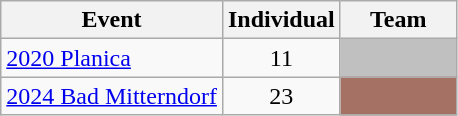<table class="wikitable" style="text-align: center;">
<tr ">
<th>Event</th>
<th style="width:70px;">Individual</th>
<th style="width:70px;">Team</th>
</tr>
<tr>
<td align=left> <a href='#'>2020 Planica</a></td>
<td>11</td>
<td align=center bgcolor=silver></td>
</tr>
<tr>
<td align=left> <a href='#'>2024 Bad Mitterndorf</a></td>
<td>23</td>
<td align=center bgcolor=#A57164></td>
</tr>
</table>
